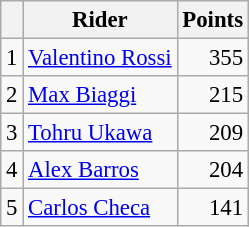<table class="wikitable" style="font-size: 95%;">
<tr>
<th></th>
<th>Rider</th>
<th>Points</th>
</tr>
<tr>
<td align=center>1</td>
<td> <a href='#'>Valentino Rossi</a></td>
<td align=right>355</td>
</tr>
<tr>
<td align=center>2</td>
<td> <a href='#'>Max Biaggi</a></td>
<td align=right>215</td>
</tr>
<tr>
<td align=center>3</td>
<td> <a href='#'>Tohru Ukawa</a></td>
<td align=right>209</td>
</tr>
<tr>
<td align=center>4</td>
<td> <a href='#'>Alex Barros</a></td>
<td align=right>204</td>
</tr>
<tr>
<td align=center>5</td>
<td> <a href='#'>Carlos Checa</a></td>
<td align=right>141</td>
</tr>
</table>
